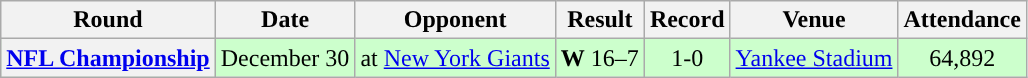<table class="wikitable" style="text-align:center">
<tr>
<th>Round</th>
<th>Date</th>
<th>Opponent</th>
<th>Result</th>
<th>Record</th>
<th>Venue</th>
<th>Attendance</th>
</tr>
<tr align="center"  style="background: #cfc;">
<th><a href='#'>NFL Championship</a></th>
<td>December 30</td>
<td>at <a href='#'>New York Giants</a></td>
<td><strong>W</strong> 16–7</td>
<td>1-0</td>
<td><a href='#'>Yankee Stadium</a></td>
<td>64,892</td>
</tr>
</table>
